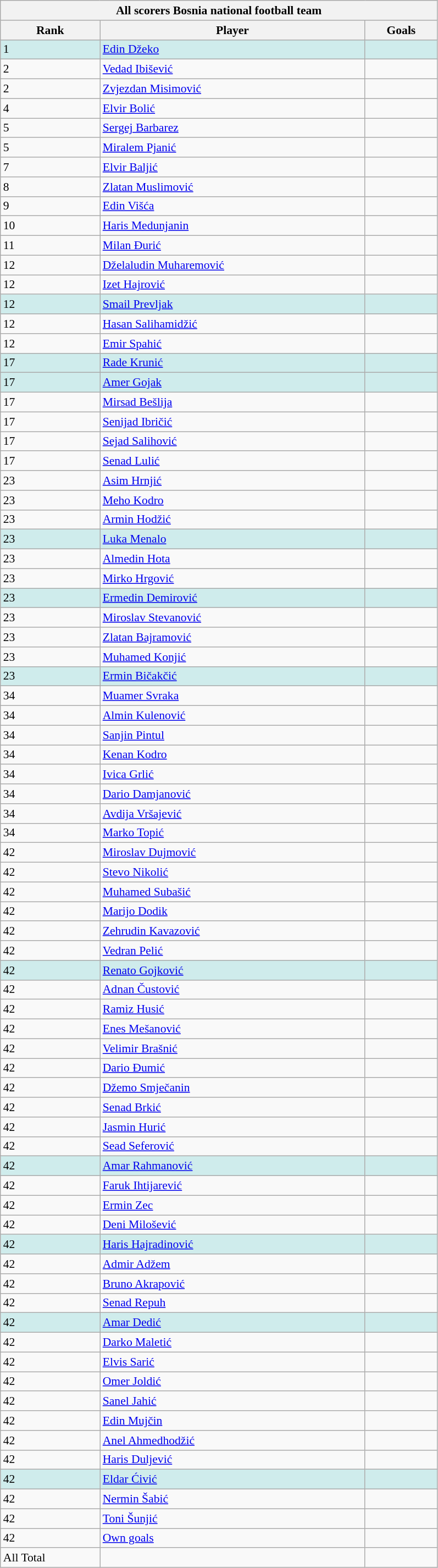<table class="wikitable sortable collapsible" style="font-size: 90%" width=42%>
<tr>
<th colspan="3"><strong>All scorers Bosnia national football team</strong></th>
</tr>
<tr>
<th>Rank</th>
<th>Player</th>
<th>Goals</th>
</tr>
<tr style="background:#cfecec;">
<td>1</td>
<td style="text-align: left;"><a href='#'>Edin Džeko</a></td>
<td></td>
</tr>
<tr>
<td>2</td>
<td style="text-align: left;"><a href='#'>Vedad Ibišević</a></td>
<td></td>
</tr>
<tr>
<td>2</td>
<td style="text-align: left;"><a href='#'>Zvjezdan Misimović</a></td>
<td></td>
</tr>
<tr>
<td>4</td>
<td style="text-align: left;"><a href='#'>Elvir Bolić</a></td>
<td></td>
</tr>
<tr>
<td>5</td>
<td style="text-align: left;"><a href='#'>Sergej Barbarez</a></td>
<td></td>
</tr>
<tr>
<td>5</td>
<td style="text-align: left;"><a href='#'>Miralem Pjanić</a></td>
<td></td>
</tr>
<tr>
<td>7</td>
<td style="text-align: left;"><a href='#'>Elvir Baljić</a></td>
<td></td>
</tr>
<tr>
<td>8</td>
<td style="text-align: left;"><a href='#'>Zlatan Muslimović</a></td>
<td></td>
</tr>
<tr>
<td>9</td>
<td style="text-align: left;"><a href='#'>Edin Višća</a></td>
<td></td>
</tr>
<tr>
<td>10</td>
<td style="text-align: left;"><a href='#'>Haris Medunjanin</a></td>
<td></td>
</tr>
<tr>
<td>11</td>
<td style="text-align: left;"><a href='#'>Milan Đurić</a></td>
<td></td>
</tr>
<tr>
<td>12</td>
<td style="text-align: left;"><a href='#'>Dželaludin Muharemović</a></td>
<td></td>
</tr>
<tr>
<td>12</td>
<td style="text-align: left;"><a href='#'>Izet Hajrović</a></td>
<td></td>
</tr>
<tr style="background:#cfecec;">
<td>12</td>
<td style="text-align: left;"><a href='#'>Smail Prevljak</a></td>
<td></td>
</tr>
<tr>
<td>12</td>
<td style="text-align: left;"><a href='#'>Hasan Salihamidžić</a></td>
<td></td>
</tr>
<tr>
<td>12</td>
<td style="text-align: left;"><a href='#'>Emir Spahić</a></td>
<td></td>
</tr>
<tr style="background:#cfecec;">
<td>17</td>
<td style="text-align: left;"><a href='#'>Rade Krunić</a></td>
<td></td>
</tr>
<tr style="background:#cfecec;">
<td>17</td>
<td style="text-align: left;"><a href='#'>Amer Gojak</a></td>
<td></td>
</tr>
<tr>
<td>17</td>
<td style="text-align: left;"><a href='#'>Mirsad Bešlija</a></td>
<td></td>
</tr>
<tr>
<td>17</td>
<td style="text-align: left;"><a href='#'>Senijad Ibričić</a></td>
<td></td>
</tr>
<tr>
<td>17</td>
<td style="text-align: left;"><a href='#'>Sejad Salihović</a></td>
<td></td>
</tr>
<tr>
<td>17</td>
<td style="text-align: left;"><a href='#'>Senad Lulić</a></td>
<td></td>
</tr>
<tr>
<td>23</td>
<td style="text-align: left;"><a href='#'>Asim Hrnjić</a></td>
<td></td>
</tr>
<tr>
<td>23</td>
<td style="text-align: left;"><a href='#'>Meho Kodro</a></td>
<td></td>
</tr>
<tr>
<td>23</td>
<td style="text-align: left;"><a href='#'>Armin Hodžić</a></td>
<td></td>
</tr>
<tr style="background:#cfecec;">
<td>23</td>
<td style="text-align: left;"><a href='#'>Luka Menalo</a></td>
<td></td>
</tr>
<tr>
<td>23</td>
<td style="text-align: left;"><a href='#'>Almedin Hota</a></td>
<td></td>
</tr>
<tr>
<td>23</td>
<td style="text-align: left;"><a href='#'>Mirko Hrgović</a></td>
<td></td>
</tr>
<tr style="background:#cfecec;">
<td>23</td>
<td style="text-align: left;"><a href='#'>Ermedin Demirović</a></td>
<td></td>
</tr>
<tr>
<td>23</td>
<td style="text-align: left;"><a href='#'>Miroslav Stevanović</a></td>
<td></td>
</tr>
<tr>
<td>23</td>
<td style="text-align: left;"><a href='#'>Zlatan Bajramović</a></td>
<td></td>
</tr>
<tr>
<td>23</td>
<td style="text-align: left;"><a href='#'>Muhamed Konjić</a></td>
<td></td>
</tr>
<tr style="background:#cfecec;">
<td>23</td>
<td style="text-align: left;"><a href='#'>Ermin Bičakčić</a></td>
<td></td>
</tr>
<tr>
<td>34</td>
<td style="text-align: left;"><a href='#'>Muamer Svraka</a></td>
<td></td>
</tr>
<tr>
<td>34</td>
<td style="text-align: left;"><a href='#'>Almin Kulenović</a></td>
<td></td>
</tr>
<tr>
<td>34</td>
<td style="text-align: left;"><a href='#'>Sanjin Pintul</a></td>
<td></td>
</tr>
<tr>
<td>34</td>
<td style="text-align: left;"><a href='#'>Kenan Kodro</a></td>
<td></td>
</tr>
<tr>
<td>34</td>
<td style="text-align: left;"><a href='#'>Ivica Grlić</a></td>
<td></td>
</tr>
<tr>
<td>34</td>
<td style="text-align: left;"><a href='#'>Dario Damjanović</a></td>
<td></td>
</tr>
<tr>
<td>34</td>
<td style="text-align: left;"><a href='#'>Avdija Vršajević</a></td>
<td></td>
</tr>
<tr>
<td>34</td>
<td style="text-align: left;"><a href='#'>Marko Topić</a></td>
<td></td>
</tr>
<tr>
<td>42</td>
<td style="text-align: left;"><a href='#'>Miroslav Dujmović</a></td>
<td></td>
</tr>
<tr>
<td>42</td>
<td style="text-align: left;"><a href='#'>Stevo Nikolić</a></td>
<td></td>
</tr>
<tr>
<td>42</td>
<td style="text-align: left;"><a href='#'>Muhamed Subašić</a></td>
<td></td>
</tr>
<tr>
<td>42</td>
<td style="text-align: left;"><a href='#'>Marijo Dodik</a></td>
<td></td>
</tr>
<tr>
<td>42</td>
<td style="text-align: left;"><a href='#'>Zehrudin Kavazović</a></td>
<td></td>
</tr>
<tr>
<td>42</td>
<td style="text-align: left;"><a href='#'>Vedran Pelić</a></td>
<td></td>
</tr>
<tr style="background:#cfecec;">
<td>42</td>
<td style="text-align: left;"><a href='#'>Renato Gojković</a></td>
<td></td>
</tr>
<tr>
<td>42</td>
<td style="text-align: left;"><a href='#'>Adnan Čustović</a></td>
<td></td>
</tr>
<tr>
<td>42</td>
<td style="text-align: left;"><a href='#'>Ramiz Husić</a></td>
<td></td>
</tr>
<tr>
<td>42</td>
<td style="text-align: left;"><a href='#'>Enes Mešanović</a></td>
<td></td>
</tr>
<tr>
<td>42</td>
<td style="text-align: left;"><a href='#'>Velimir Brašnić</a></td>
<td></td>
</tr>
<tr>
<td>42</td>
<td style="text-align: left;"><a href='#'>Dario Đumić</a></td>
<td></td>
</tr>
<tr>
<td>42</td>
<td style="text-align: left;"><a href='#'>Džemo Smječanin</a></td>
<td></td>
</tr>
<tr>
<td>42</td>
<td style="text-align: left;"><a href='#'>Senad Brkić</a></td>
<td></td>
</tr>
<tr>
<td>42</td>
<td style="text-align: left;"><a href='#'>Jasmin Hurić</a></td>
<td></td>
</tr>
<tr>
<td>42</td>
<td style="text-align: left;"><a href='#'>Sead Seferović</a></td>
<td></td>
</tr>
<tr style="background:#cfecec;">
<td>42</td>
<td style="text-align: left;"><a href='#'>Amar Rahmanović</a></td>
<td></td>
</tr>
<tr>
<td>42</td>
<td style="text-align: left;"><a href='#'>Faruk Ihtijarević</a></td>
<td></td>
</tr>
<tr>
<td>42</td>
<td style="text-align: left;"><a href='#'>Ermin Zec</a></td>
<td></td>
</tr>
<tr>
<td>42</td>
<td style="text-align: left;"><a href='#'>Deni Milošević</a></td>
<td></td>
</tr>
<tr style="background:#cfecec;">
<td>42</td>
<td style="text-align: left;"><a href='#'>Haris Hajradinović</a></td>
<td></td>
</tr>
<tr>
<td>42</td>
<td style="text-align: left;"><a href='#'>Admir Adžem</a></td>
<td></td>
</tr>
<tr>
<td>42</td>
<td style="text-align: left;"><a href='#'>Bruno Akrapović</a></td>
<td></td>
</tr>
<tr>
<td>42</td>
<td style="text-align: left;"><a href='#'>Senad Repuh</a></td>
<td></td>
</tr>
<tr style="background:#cfecec;">
<td>42</td>
<td style="text-align: left;"><a href='#'>Amar Dedić</a></td>
<td></td>
</tr>
<tr>
<td>42</td>
<td style="text-align: left;"><a href='#'>Darko Maletić</a></td>
<td></td>
</tr>
<tr>
<td>42</td>
<td style="text-align: left;"><a href='#'>Elvis Sarić</a></td>
<td></td>
</tr>
<tr>
<td>42</td>
<td style="text-align: left;"><a href='#'>Omer Joldić</a></td>
<td></td>
</tr>
<tr>
<td>42</td>
<td style="text-align: left;"><a href='#'>Sanel Jahić</a></td>
<td></td>
</tr>
<tr>
<td>42</td>
<td style="text-align: left;"><a href='#'>Edin Mujčin</a></td>
<td></td>
</tr>
<tr>
<td>42</td>
<td style="text-align: left;"><a href='#'>Anel Ahmedhodžić</a></td>
<td></td>
</tr>
<tr>
<td>42</td>
<td style="text-align: left;"><a href='#'>Haris Duljević</a></td>
<td></td>
</tr>
<tr style="background:#cfecec;">
<td>42</td>
<td style="text-align: left;"><a href='#'>Eldar Ćivić</a></td>
<td></td>
</tr>
<tr>
<td>42</td>
<td style="text-align: left;"><a href='#'>Nermin Šabić</a></td>
<td></td>
</tr>
<tr>
<td>42</td>
<td style="text-align: left;"><a href='#'>Toni Šunjić</a></td>
<td></td>
</tr>
<tr>
<td>42</td>
<td style="text-align: left;"><a href='#'>Own goals</a></td>
<td></td>
</tr>
<tr>
<td>All Total</td>
<td style="text-align: left;"></td>
<td></td>
</tr>
</table>
